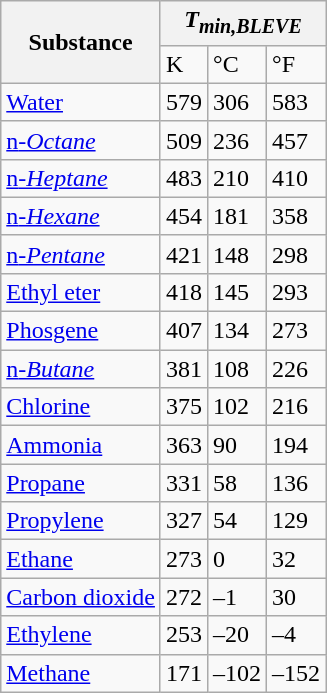<table class="wikitable defaultleft col1left col2right col3right col4right">
<tr>
<th rowspan="2"><strong>Substance</strong></th>
<th colspan="3"><strong><em>T<em><sub>min,BLEVE</sub><strong></th>
</tr>
<tr>
<td></strong>K<strong></td>
<td></strong>°C<strong></td>
<td></strong>°F<strong></td>
</tr>
<tr>
<td><a href='#'>Water</a></td>
<td>579</td>
<td>306</td>
<td>583</td>
</tr>
<tr>
<td><a href='#'></em>n<em>-Octane</a></td>
<td>509</td>
<td>236</td>
<td>457</td>
</tr>
<tr>
<td><a href='#'></em>n<em>-Heptane</a></td>
<td>483</td>
<td>210</td>
<td>410</td>
</tr>
<tr>
<td><a href='#'></em>n<em>-Hexane</a></td>
<td>454</td>
<td>181</td>
<td>358</td>
</tr>
<tr>
<td><a href='#'></em>n<em>-Pentane</a></td>
<td>421</td>
<td>148</td>
<td>298</td>
</tr>
<tr>
<td><a href='#'>Ethyl eter</a></td>
<td>418</td>
<td>145</td>
<td>293</td>
</tr>
<tr>
<td><a href='#'>Phosgene</a></td>
<td>407</td>
<td>134</td>
<td>273</td>
</tr>
<tr>
<td><a href='#'></em>n<em>-Butane</a></td>
<td>381</td>
<td>108</td>
<td>226</td>
</tr>
<tr>
<td><a href='#'>Chlorine</a></td>
<td>375</td>
<td>102</td>
<td>216</td>
</tr>
<tr>
<td><a href='#'>Ammonia</a></td>
<td>363</td>
<td>90</td>
<td>194</td>
</tr>
<tr>
<td><a href='#'>Propane</a></td>
<td>331</td>
<td>58</td>
<td>136</td>
</tr>
<tr>
<td><a href='#'>Propylene</a></td>
<td>327</td>
<td>54</td>
<td>129</td>
</tr>
<tr>
<td><a href='#'>Ethane</a></td>
<td>273</td>
<td>0</td>
<td>32</td>
</tr>
<tr>
<td><a href='#'>Carbon dioxide</a></td>
<td>272</td>
<td>–1</td>
<td>30</td>
</tr>
<tr>
<td><a href='#'>Ethylene</a></td>
<td>253</td>
<td>–20</td>
<td>–4</td>
</tr>
<tr>
<td><a href='#'>Methane</a></td>
<td>171</td>
<td>–102</td>
<td>–152</td>
</tr>
</table>
